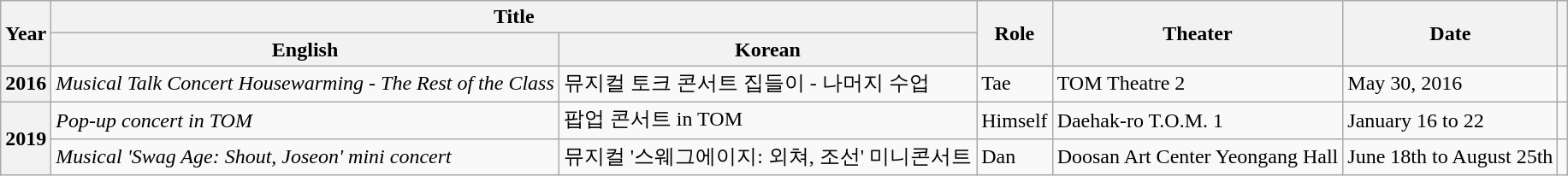<table class="wikitable plainrowheaders sortable">
<tr>
<th rowspan="2" scope="col">Year</th>
<th colspan="2" scope="col">Title</th>
<th rowspan="2" scope="col">Role</th>
<th rowspan="2" scope="col">Theater</th>
<th rowspan="2" scope="col">Date</th>
<th rowspan="2" scope="col" class="unsortable"></th>
</tr>
<tr>
<th>English</th>
<th>Korean</th>
</tr>
<tr>
<th scope="row">2016</th>
<td><em>Musical Talk Concert Housewarming - The Rest of the Class</em></td>
<td>뮤지컬 토크 콘서트 집들이 - 나머지 수업</td>
<td>Tae</td>
<td>TOM Theatre 2</td>
<td>May 30, 2016</td>
<td></td>
</tr>
<tr>
<th scope="row" rowspan="2">2019</th>
<td><em>Pop-up concert in TOM</em></td>
<td>팝업 콘서트 in TOM</td>
<td>Himself</td>
<td>Daehak-ro T.O.M. 1</td>
<td>January 16 to 22</td>
<td></td>
</tr>
<tr>
<td><em>Musical 'Swag Age: Shout, Joseon' mini concert</em></td>
<td>뮤지컬 '스웨그에이지: 외쳐, 조선' 미니콘서트</td>
<td>Dan</td>
<td>Doosan Art Center Yeongang Hall</td>
<td>June 18th to August 25th</td>
<td></td>
</tr>
</table>
